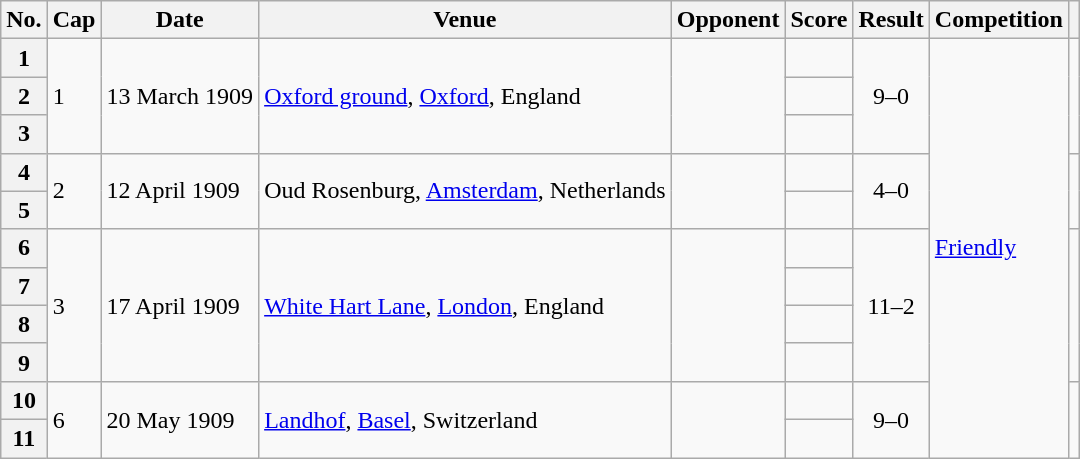<table class="wikitable plainrowheaders sortable">
<tr>
<th scope=col>No.</th>
<th scope=col>Cap</th>
<th scope=col>Date</th>
<th scope=col>Venue</th>
<th scope=col>Opponent</th>
<th scope=col>Score</th>
<th scope=col>Result</th>
<th scope=col>Competition</th>
<th scope=col class=unsortable></th>
</tr>
<tr>
<th scope=row>1</th>
<td rowspan=3>1</td>
<td rowspan=3>13 March 1909</td>
<td rowspan=3><a href='#'>Oxford ground</a>, <a href='#'>Oxford</a>, England</td>
<td rowspan=3></td>
<td></td>
<td rowspan=3 style="text-align:center;">9–0</td>
<td rowspan=11><a href='#'>Friendly</a></td>
<td rowspan=3></td>
</tr>
<tr>
<th scope=row>2</th>
<td></td>
</tr>
<tr>
<th scope=row>3</th>
<td></td>
</tr>
<tr>
<th scope=row>4</th>
<td rowspan=2>2</td>
<td rowspan=2>12 April 1909</td>
<td rowspan=2>Oud Rosenburg, <a href='#'>Amsterdam</a>, Netherlands</td>
<td rowspan=2></td>
<td></td>
<td rowspan=2  style="text-align:center;">4–0</td>
<td rowspan=2></td>
</tr>
<tr>
<th scope=row>5</th>
<td></td>
</tr>
<tr>
<th scope=row>6</th>
<td rowspan=4>3</td>
<td rowspan=4>17 April 1909</td>
<td rowspan=4><a href='#'>White Hart Lane</a>, <a href='#'>London</a>, England</td>
<td rowspan=4></td>
<td></td>
<td rowspan=4 style="text-align:center;">11–2</td>
<td rowspan=4></td>
</tr>
<tr>
<th scope=row>7</th>
<td></td>
</tr>
<tr>
<th scope=row>8</th>
<td></td>
</tr>
<tr>
<th scope=row>9</th>
<td></td>
</tr>
<tr>
<th scope=row>10</th>
<td rowspan=2>6</td>
<td rowspan=2>20 May 1909</td>
<td rowspan=2><a href='#'>Landhof</a>, <a href='#'>Basel</a>, Switzerland</td>
<td rowspan=2></td>
<td></td>
<td rowspan=2 style="text-align:center;">9–0</td>
<td rowspan=2></td>
</tr>
<tr>
<th scope=row>11</th>
<td></td>
</tr>
</table>
